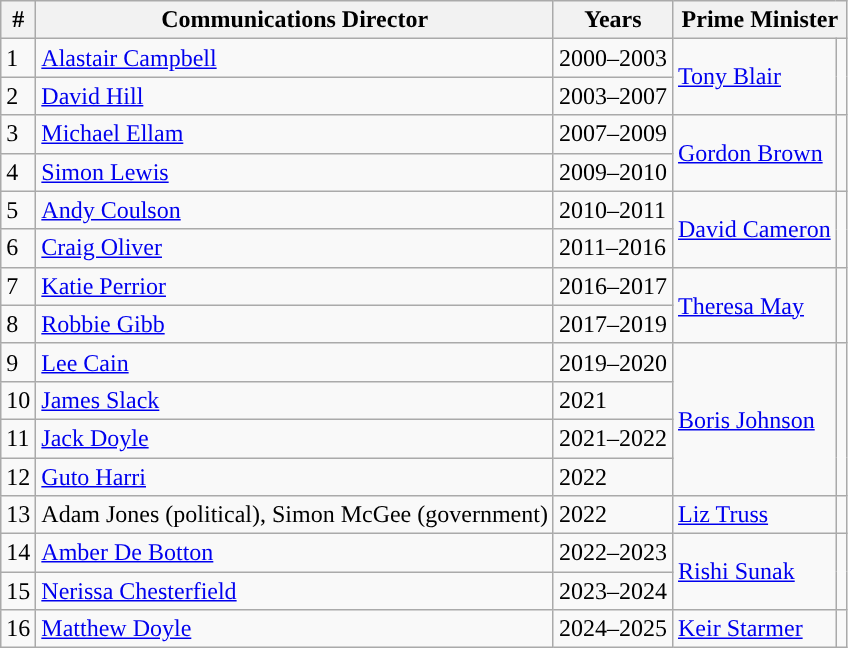<table class="wikitable">
<tr>
<th>#</th>
<th>Communications Director</th>
<th>Years</th>
<th colspan="2">Prime Minister</th>
</tr>
<tr>
<td>1</td>
<td><a href='#'>Alastair Campbell</a></td>
<td>2000–2003</td>
<td rowspan=2><a href='#'>Tony Blair</a></td>
<td rowspan="2" style="background-color: "></td>
</tr>
<tr>
<td>2</td>
<td><a href='#'>David Hill</a></td>
<td>2003–2007</td>
</tr>
<tr>
<td>3</td>
<td><a href='#'>Michael Ellam</a></td>
<td>2007–2009</td>
<td rowspan=2><a href='#'>Gordon Brown</a></td>
<td rowspan="2" style="background-color: "></td>
</tr>
<tr>
<td>4</td>
<td><a href='#'>Simon Lewis</a></td>
<td>2009–2010</td>
</tr>
<tr>
<td>5</td>
<td><a href='#'>Andy Coulson</a></td>
<td>2010–2011</td>
<td rowspan=2><a href='#'>David Cameron</a></td>
<td rowspan="2" style="background-color: "></td>
</tr>
<tr>
<td>6</td>
<td><a href='#'>Craig Oliver</a></td>
<td>2011–2016</td>
</tr>
<tr>
<td>7</td>
<td><a href='#'>Katie Perrior</a></td>
<td>2016–2017</td>
<td rowspan=2><a href='#'>Theresa May</a></td>
<td rowspan="2" style="background-color: "></td>
</tr>
<tr>
<td>8</td>
<td><a href='#'>Robbie Gibb</a></td>
<td>2017–2019</td>
</tr>
<tr>
<td>9</td>
<td><a href='#'>Lee Cain</a></td>
<td>2019–2020</td>
<td rowspan=4><a href='#'>Boris Johnson</a></td>
<td rowspan="4" style="background-color: "></td>
</tr>
<tr>
<td>10</td>
<td><a href='#'>James Slack</a></td>
<td>2021</td>
</tr>
<tr>
<td>11</td>
<td><a href='#'>Jack Doyle</a></td>
<td>2021–2022</td>
</tr>
<tr>
<td>12</td>
<td><a href='#'>Guto Harri</a></td>
<td>2022</td>
</tr>
<tr>
<td>13</td>
<td>Adam Jones (political), Simon McGee (government)</td>
<td>2022</td>
<td><a href='#'>Liz Truss</a></td>
<td style="background-color: "></td>
</tr>
<tr>
<td>14</td>
<td><a href='#'>Amber De Botton</a></td>
<td>2022–2023</td>
<td rowspan=2><a href='#'>Rishi Sunak</a></td>
<td rowspan="2" style="background-color: "></td>
</tr>
<tr>
<td>15</td>
<td><a href='#'>Nerissa Chesterfield</a></td>
<td>2023–2024</td>
</tr>
<tr>
<td>16</td>
<td><a href='#'>Matthew Doyle</a></td>
<td>2024–2025</td>
<td rowspan=2><a href='#'>Keir Starmer</a></td>
<td rowspan="2" style="background-color: "></td>
</tr>
</table>
